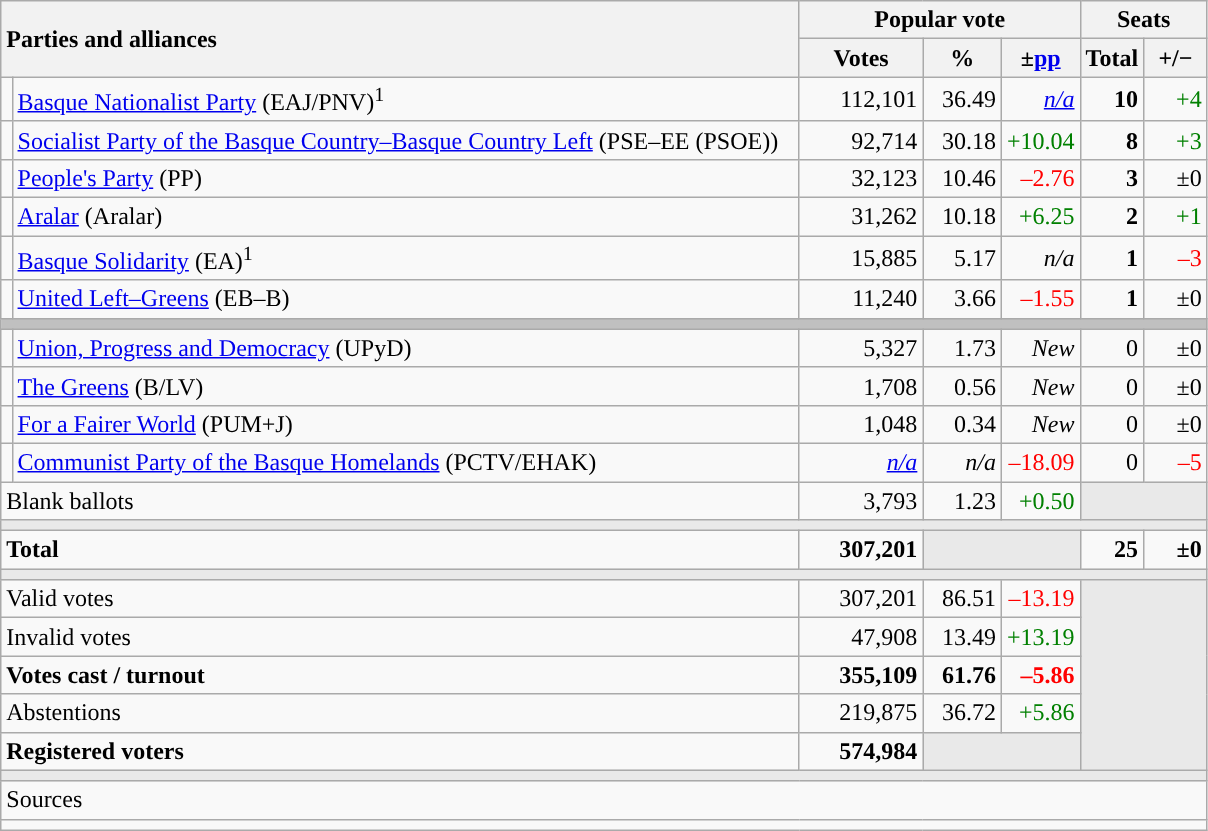<table class="wikitable" style="text-align:right;">
<tr>
<th style="text-align:left;" rowspan="2" colspan="2" width="525">Parties and alliances</th>
<th colspan="3">Popular vote</th>
<th colspan="2">Seats</th>
</tr>
<tr>
<th width="75">Votes</th>
<th width="45">%</th>
<th width="45">±<a href='#'>pp</a></th>
<th width="35">Total</th>
<th width="35">+/−</th>
</tr>
<tr>
<td style="color:inherit;background:"></td>
<td align="left"><a href='#'>Basque Nationalist Party</a> (EAJ/PNV)<sup>1</sup></td>
<td>112,101</td>
<td>36.49</td>
<td><em><a href='#'>n/a</a></em></td>
<td><strong>10</strong></td>
<td style="color:green;">+4</td>
</tr>
<tr>
<td style="color:inherit;background:"></td>
<td align="left"><a href='#'>Socialist Party of the Basque Country–Basque Country Left</a> (PSE–EE (PSOE))</td>
<td>92,714</td>
<td>30.18</td>
<td style="color:green;">+10.04</td>
<td><strong>8</strong></td>
<td style="color:green;">+3</td>
</tr>
<tr>
<td style="color:inherit;background:"></td>
<td align="left"><a href='#'>People's Party</a> (PP)</td>
<td>32,123</td>
<td>10.46</td>
<td style="color:red;">–2.76</td>
<td><strong>3</strong></td>
<td>±0</td>
</tr>
<tr>
<td style="color:inherit;background:"></td>
<td align="left"><a href='#'>Aralar</a> (Aralar)</td>
<td>31,262</td>
<td>10.18</td>
<td style="color:green;">+6.25</td>
<td><strong>2</strong></td>
<td style="color:green;">+1</td>
</tr>
<tr>
<td style="color:inherit;background:"></td>
<td align="left"><a href='#'>Basque Solidarity</a> (EA)<sup>1</sup></td>
<td>15,885</td>
<td>5.17</td>
<td><em>n/a</em></td>
<td><strong>1</strong></td>
<td style="color:red;">–3</td>
</tr>
<tr>
<td style="color:inherit;background:"></td>
<td align="left"><a href='#'>United Left–Greens</a> (EB–B)</td>
<td>11,240</td>
<td>3.66</td>
<td style="color:red;">–1.55</td>
<td><strong>1</strong></td>
<td>±0</td>
</tr>
<tr>
<td colspan="7" bgcolor="#C0C0C0"></td>
</tr>
<tr>
<td style="color:inherit;background:"></td>
<td align="left"><a href='#'>Union, Progress and Democracy</a> (UPyD)</td>
<td>5,327</td>
<td>1.73</td>
<td><em>New</em></td>
<td>0</td>
<td>±0</td>
</tr>
<tr>
<td style="color:inherit;background:"></td>
<td align="left"><a href='#'>The Greens</a> (B/LV)</td>
<td>1,708</td>
<td>0.56</td>
<td><em>New</em></td>
<td>0</td>
<td>±0</td>
</tr>
<tr>
<td style="color:inherit;background:"></td>
<td align="left"><a href='#'>For a Fairer World</a> (PUM+J)</td>
<td>1,048</td>
<td>0.34</td>
<td><em>New</em></td>
<td>0</td>
<td>±0</td>
</tr>
<tr>
<td style="color:inherit;background:"></td>
<td align="left"><a href='#'>Communist Party of the Basque Homelands</a> (PCTV/EHAK)</td>
<td><em><a href='#'>n/a</a></em></td>
<td><em>n/a</em></td>
<td style="color:red;">–18.09</td>
<td>0</td>
<td style="color:red;">–5</td>
</tr>
<tr>
<td align="left" colspan="2">Blank ballots</td>
<td>3,793</td>
<td>1.23</td>
<td style="color:green;">+0.50</td>
<td bgcolor="#E9E9E9" colspan="2"></td>
</tr>
<tr>
<td colspan="7" bgcolor="#E9E9E9"></td>
</tr>
<tr style="font-weight:bold;">
<td align="left" colspan="2">Total</td>
<td>307,201</td>
<td bgcolor="#E9E9E9" colspan="2"></td>
<td>25</td>
<td>±0</td>
</tr>
<tr>
<td colspan="7" bgcolor="#E9E9E9"></td>
</tr>
<tr>
<td align="left" colspan="2">Valid votes</td>
<td>307,201</td>
<td>86.51</td>
<td style="color:red;">–13.19</td>
<td bgcolor="#E9E9E9" colspan="2" rowspan="5"></td>
</tr>
<tr>
<td align="left" colspan="2">Invalid votes</td>
<td>47,908</td>
<td>13.49</td>
<td style="color:green;">+13.19</td>
</tr>
<tr style="font-weight:bold;">
<td align="left" colspan="2">Votes cast / turnout</td>
<td>355,109</td>
<td>61.76</td>
<td style="color:red;">–5.86</td>
</tr>
<tr>
<td align="left" colspan="2">Abstentions</td>
<td>219,875</td>
<td>36.72</td>
<td style="color:green;">+5.86</td>
</tr>
<tr style="font-weight:bold;">
<td align="left" colspan="2">Registered voters</td>
<td>574,984</td>
<td bgcolor="#E9E9E9" colspan="2"></td>
</tr>
<tr>
<td colspan="7" bgcolor="#E9E9E9"></td>
</tr>
<tr>
<td colspan="7" align="left">Sources</td>
</tr>
<tr>
<td colspan="7" style="text-align:left; max-width:790px;"></td>
</tr>
</table>
